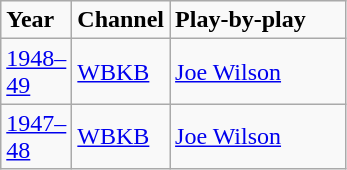<table class="wikitable">
<tr>
<td width="40"><strong>Year</strong></td>
<td width="40"><strong>Channel</strong></td>
<td width="110"><strong>Play-by-play</strong></td>
</tr>
<tr>
<td><a href='#'>1948–49</a></td>
<td><a href='#'>WBKB</a></td>
<td><a href='#'>Joe Wilson</a></td>
</tr>
<tr>
<td><a href='#'>1947–48</a></td>
<td><a href='#'>WBKB</a></td>
<td><a href='#'>Joe Wilson</a></td>
</tr>
</table>
